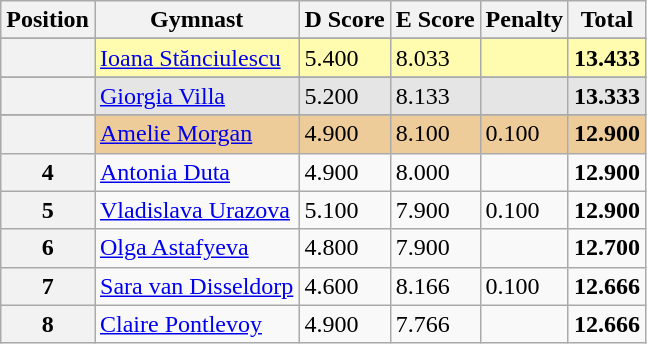<table class="wikitable sortable">
<tr>
<th>Position</th>
<th>Gymnast</th>
<th>D Score</th>
<th>E Score</th>
<th>Penalty</th>
<th>Total</th>
</tr>
<tr>
</tr>
<tr style="background:#fffcaf;">
<th scope="row" style="text-align:center"></th>
<td> <a href='#'>Ioana Stănciulescu</a></td>
<td>5.400</td>
<td>8.033</td>
<td></td>
<td><strong>13.433</strong></td>
</tr>
<tr>
</tr>
<tr style="background:#e5e5e5;">
<th scope="row" style="text-align:center"></th>
<td> <a href='#'>Giorgia Villa</a></td>
<td>5.200</td>
<td>8.133</td>
<td></td>
<td><strong>13.333</strong></td>
</tr>
<tr>
</tr>
<tr style="background:#ec9;">
<th scope="row" style="text-align:center"></th>
<td> <a href='#'>Amelie Morgan</a></td>
<td>4.900</td>
<td>8.100</td>
<td>0.100</td>
<td><strong>12.900</strong></td>
</tr>
<tr>
<th>4</th>
<td> <a href='#'>Antonia Duta</a></td>
<td>4.900</td>
<td>8.000</td>
<td></td>
<td><strong>12.900</strong></td>
</tr>
<tr>
<th>5</th>
<td> <a href='#'>Vladislava Urazova</a></td>
<td>5.100</td>
<td>7.900</td>
<td>0.100</td>
<td><strong>12.900</strong></td>
</tr>
<tr>
<th>6</th>
<td> <a href='#'>Olga Astafyeva</a></td>
<td>4.800</td>
<td>7.900</td>
<td></td>
<td><strong>12.700</strong></td>
</tr>
<tr>
<th>7</th>
<td> <a href='#'>Sara van Disseldorp</a></td>
<td>4.600</td>
<td>8.166</td>
<td>0.100</td>
<td><strong>12.666</strong></td>
</tr>
<tr>
<th>8</th>
<td> <a href='#'>Claire Pontlevoy</a></td>
<td>4.900</td>
<td>7.766</td>
<td></td>
<td><strong>12.666</strong></td>
</tr>
</table>
